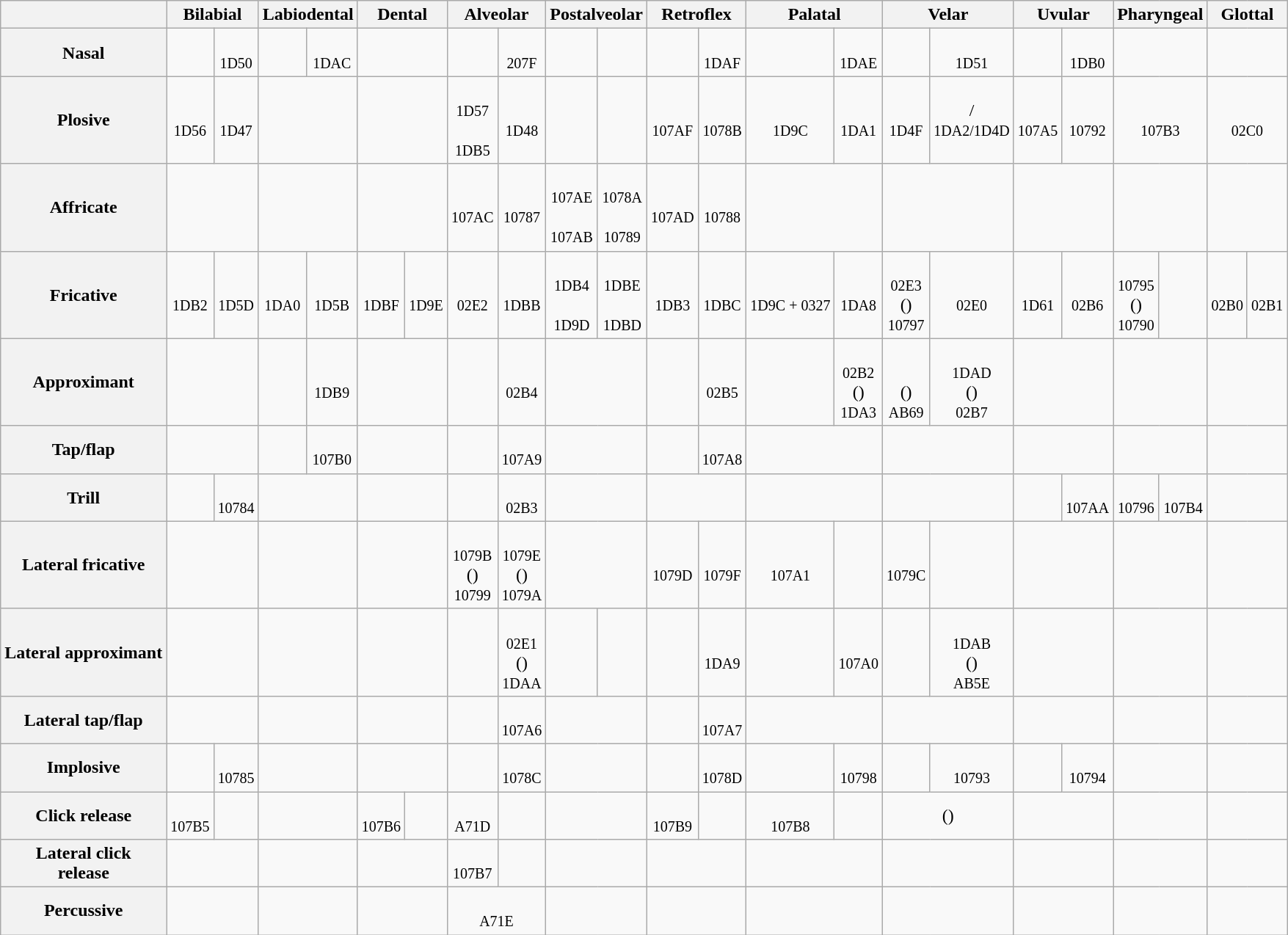<table class="wikitable" style=text-align:center>
<tr>
<th></th>
<th colspan="2">Bilabial</th>
<th colspan="2">Labiodental</th>
<th colspan="2">Dental</th>
<th colspan="2">Alveolar</th>
<th colspan="2">Postalveolar</th>
<th colspan="2">Retroflex</th>
<th colspan="2">Palatal</th>
<th colspan="2">Velar</th>
<th colspan="2">Uvular</th>
<th colspan="2">Pharyngeal</th>
<th colspan="2">Glottal</th>
</tr>
<tr>
<th>Nasal</th>
<td></td>
<td><br><small>1D50</small></td>
<td></td>
<td><br><small>1DAC</small></td>
<td colspan="2"></td>
<td></td>
<td><br><small>207F</small><br></td>
<td></td>
<td> <br> <br></td>
<td></td>
<td><br><small>1DAF</small></td>
<td></td>
<td><br><small>1DAE</small></td>
<td></td>
<td><br><small>1D51</small></td>
<td></td>
<td><br><small>1DB0</small></td>
<td colspan="2"></td>
<td colspan="2"></td>
</tr>
<tr>
<th>Plosive</th>
<td><br><small>1D56</small></td>
<td><br><small>1D47</small></td>
<td colspan="2"></td>
<td colspan="2"></td>
<td><br><small>1D57</small><br><br><small>1DB5</small></td>
<td><br><small>1D48</small><br></td>
<td> <br> <br></td>
<td> <br> <br></td>
<td><br><small>107AF</small></td>
<td><br><small>1078B</small></td>
<td><br><small>1D9C</small></td>
<td><br><small>1DA1</small></td>
<td><br><small>1D4F</small></td>
<td>/<br><small>1DA2/1D4D</small></td>
<td><br><small>107A5</small></td>
<td><br><small>10792</small></td>
<td colspan=2><br><small>107B3</small></td>
<td colspan=2><br><small>02C0</small></td>
</tr>
<tr>
<th>Affricate</th>
<td colspan="2"></td>
<td colspan="2"></td>
<td colspan="2"></td>
<td><br><small>107AC</small></td>
<td><br><small>10787</small></td>
<td><br><small>107AE</small><br><br><small>107AB</small></td>
<td><br><small>1078A</small><br><br><small>10789</small></td>
<td><br><small>107AD</small><br></td>
<td><br><small>10788</small><br></td>
<td colspan="2"></td>
<td colspan="2"></td>
<td colspan="2"></td>
<td colspan="2"></td>
<td colspan="2"></td>
</tr>
<tr>
<th>Fricative</th>
<td><br><small>1DB2</small></td>
<td><br><small>1D5D</small></td>
<td><br><small>1DA0</small></td>
<td><br><small>1D5B</small></td>
<td><br><small>1DBF</small></td>
<td><br><small>1D9E</small></td>
<td><br><small>02E2</small><br></td>
<td><br><small>1DBB</small><br></td>
<td><br><small>1DB4</small><br><br><small>1D9D</small></td>
<td><br><small>1DBE</small><br><br><small>1DBD</small></td>
<td><br><small>1DB3</small><br></td>
<td><br><small>1DBC</small><br></td>
<td><br><small>1D9C + 0327</small></td>
<td><br><small>1DA8</small></td>
<td><br><small>02E3</small><br>()<br><small>10797</small></td>
<td><br><small>02E0</small></td>
<td><br><small>1D61</small></td>
<td><br><small>02B6</small></td>
<td><br><small>10795</small><br>()<br><small>10790</small></td>
<td><br></td>
<td><br><small>02B0</small><br></td>
<td><br><small>02B1</small></td>
</tr>
<tr>
<th>Approximant</th>
<td colspan="2"></td>
<td></td>
<td><br><small>1DB9</small></td>
<td colspan="2"></td>
<td></td>
<td><br><small>02B4</small></td>
<td colspan="2"></td>
<td></td>
<td><br><small>02B5</small></td>
<td></td>
<td><br><small>02B2</small><br>()<br><small>1DA3</small></td>
<td> <br> <br>()<br><small>AB69</small></td>
<td><br><small>1DAD</small><br>()<br><small>02B7</small></td>
<td colspan="2"></td>
<td colspan="2"></td>
<td colspan="2"></td>
</tr>
<tr>
<th>Tap/flap</th>
<td colspan="2"></td>
<td></td>
<td><br><small>107B0</small></td>
<td colspan="2"></td>
<td></td>
<td><br><small>107A9</small></td>
<td colspan="2"></td>
<td></td>
<td><br><small>107A8</small></td>
<td colspan="2"></td>
<td colspan="2"></td>
<td colspan="2"></td>
<td colspan="2"></td>
<td colspan="2"></td>
</tr>
<tr>
<th>Trill</th>
<td></td>
<td><br><small>10784</small></td>
<td colspan="2"></td>
<td colspan="2"></td>
<td></td>
<td><br><small>02B3</small></td>
<td colspan="2"></td>
<td colspan="2"></td>
<td colspan="2"></td>
<td colspan="2"></td>
<td></td>
<td><br><small>107AA</small></td>
<td><br><small>10796</small></td>
<td><br><small>107B4</small></td>
<td colspan="2"></td>
</tr>
<tr>
<th>Lateral fricative</th>
<td colspan="2"></td>
<td colspan="2"></td>
<td colspan="2"></td>
<td><br><small>1079B</small><br>()<br><small>10799</small></td>
<td><br><small>1079E</small><br>()<br><small>1079A</small></td>
<td colspan="2"></td>
<td><br><small>1079D</small></td>
<td><br><small>1079F</small></td>
<td><br><small>107A1</small></td>
<td></td>
<td><br><small>1079C</small></td>
<td></td>
<td colspan="2"></td>
<td colspan="2"></td>
<td colspan="2"></td>
</tr>
<tr>
<th>Lateral approximant</th>
<td colspan="2"></td>
<td colspan="2"></td>
<td colspan="2"></td>
<td></td>
<td><br><small>02E1</small><br>()<br><small>1DAA</small></td>
<td></td>
<td> <br> <br></td>
<td></td>
<td><br><small>1DA9</small></td>
<td></td>
<td><br><small>107A0</small></td>
<td></td>
<td><br><small>1DAB</small><br>()<br><small>AB5E</small></td>
<td colspan="2"></td>
<td colspan="2"></td>
<td colspan="2"></td>
</tr>
<tr>
<th>Lateral tap/flap</th>
<td colspan="2"></td>
<td colspan="2"></td>
<td colspan="2"></td>
<td></td>
<td><br><small>107A6</small></td>
<td colspan="2"></td>
<td></td>
<td><br><small>107A7</small></td>
<td colspan="2"></td>
<td colspan="2"></td>
<td colspan="2"></td>
<td colspan="2"></td>
<td colspan="2"></td>
</tr>
<tr>
<th>Implosive</th>
<td></td>
<td><br><small>10785</small></td>
<td colspan="2"></td>
<td colspan="2"></td>
<td></td>
<td><br><small>1078C</small></td>
<td colspan="2"></td>
<td></td>
<td><br><small>1078D</small></td>
<td></td>
<td><br><small>10798</small></td>
<td></td>
<td><br><small>10793</small></td>
<td></td>
<td><br><small>10794</small></td>
<td colspan="2"></td>
<td colspan="2"></td>
</tr>
<tr>
<th>Click release</th>
<td><br><small>107B5</small></td>
<td></td>
<td colspan="2"></td>
<td><br><small>107B6</small></td>
<td></td>
<td><br><small>A71D</small></td>
<td></td>
<td colspan="2"></td>
<td><br><small>107B9</small></td>
<td></td>
<td><br><small>107B8</small></td>
<td></td>
<td colspan="2">()</td>
<td colspan="2"></td>
<td colspan="2"></td>
<td colspan="2"></td>
</tr>
<tr>
<th>Lateral click<br>release</th>
<td colspan="2"></td>
<td colspan="2"></td>
<td colspan="2"></td>
<td><br><small>107B7</small></td>
<td></td>
<td colspan="2"></td>
<td colspan="2"></td>
<td colspan="2"></td>
<td colspan="2"></td>
<td colspan="2"></td>
<td colspan="2"></td>
<td colspan="2"></td>
</tr>
<tr>
<th>Percussive</th>
<td colspan="2"></td>
<td colspan="2"></td>
<td colspan="2"></td>
<td colspan=2><br><small>A71E</small></td>
<td colspan="2"></td>
<td colspan="2"></td>
<td colspan="2"></td>
<td colspan="2"></td>
<td colspan="2"></td>
<td colspan="2"></td>
<td colspan="2"></td>
</tr>
</table>
